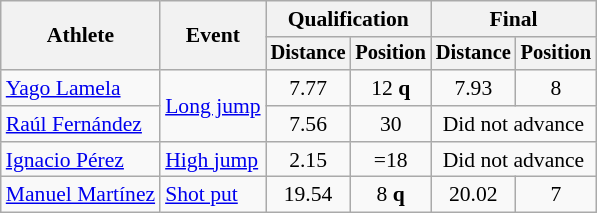<table class=wikitable style="font-size:90%">
<tr>
<th rowspan="2">Athlete</th>
<th rowspan="2">Event</th>
<th colspan="2">Qualification</th>
<th colspan="2">Final</th>
</tr>
<tr style="font-size:95%">
<th>Distance</th>
<th>Position</th>
<th>Distance</th>
<th>Position</th>
</tr>
<tr align=center>
<td align=left><a href='#'>Yago Lamela</a></td>
<td align=left rowspan=2><a href='#'>Long jump</a></td>
<td>7.77</td>
<td>12 <strong>q</strong></td>
<td>7.93</td>
<td>8</td>
</tr>
<tr align=center>
<td align=left><a href='#'>Raúl Fernández</a></td>
<td>7.56</td>
<td>30</td>
<td colspan=2>Did not advance</td>
</tr>
<tr align=center>
<td align=left><a href='#'>Ignacio Pérez</a></td>
<td align=left><a href='#'>High jump</a></td>
<td>2.15</td>
<td>=18</td>
<td colspan=2>Did not advance</td>
</tr>
<tr align=center>
<td align=left><a href='#'>Manuel Martínez</a></td>
<td align=left><a href='#'>Shot put</a></td>
<td>19.54</td>
<td>8 <strong>q</strong></td>
<td>20.02 <strong></strong></td>
<td>7</td>
</tr>
</table>
